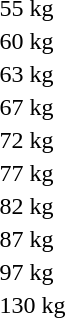<table>
<tr>
<td rowspan=2>55 kg</td>
<td rowspan=2></td>
<td rowspan=2></td>
<td></td>
</tr>
<tr>
<td></td>
</tr>
<tr>
<td rowspan=2>60 kg</td>
<td rowspan=2></td>
<td rowspan=2></td>
<td></td>
</tr>
<tr>
<td></td>
</tr>
<tr>
<td rowspan=2>63 kg</td>
<td rowspan=2></td>
<td rowspan=2></td>
<td></td>
</tr>
<tr>
<td></td>
</tr>
<tr>
<td rowspan=2>67 kg</td>
<td rowspan=2></td>
<td rowspan=2></td>
<td></td>
</tr>
<tr>
<td></td>
</tr>
<tr>
<td rowspan=2>72 kg</td>
<td rowspan=2></td>
<td rowspan=2></td>
<td></td>
</tr>
<tr>
<td></td>
</tr>
<tr>
<td rowspan=2>77 kg</td>
<td rowspan=2></td>
<td rowspan=2></td>
<td></td>
</tr>
<tr>
<td></td>
</tr>
<tr>
<td rowspan=2>82 kg</td>
<td rowspan=2></td>
<td rowspan=2></td>
<td></td>
</tr>
<tr>
<td></td>
</tr>
<tr>
<td rowspan=2>87 kg</td>
<td rowspan=2></td>
<td rowspan=2></td>
<td></td>
</tr>
<tr>
<td></td>
</tr>
<tr>
<td rowspan=2>97 kg</td>
<td rowspan=2></td>
<td rowspan=2></td>
<td></td>
</tr>
<tr>
<td></td>
</tr>
<tr>
<td rowspan=2>130 kg</td>
<td rowspan=2></td>
<td rowspan=2></td>
<td></td>
</tr>
<tr>
<td></td>
</tr>
<tr>
</tr>
</table>
